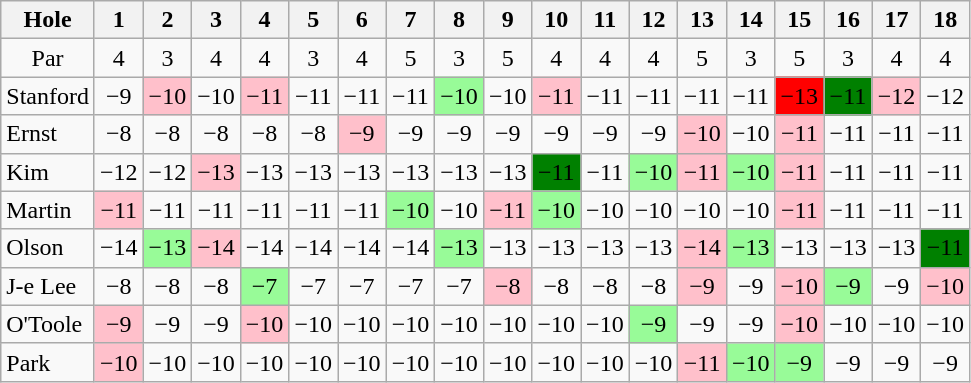<table class="wikitable" style="text-align:center">
<tr>
<th>Hole</th>
<th>1</th>
<th>2</th>
<th>3</th>
<th>4</th>
<th>5</th>
<th>6</th>
<th>7</th>
<th>8</th>
<th>9</th>
<th>10</th>
<th>11</th>
<th>12</th>
<th>13</th>
<th>14</th>
<th>15</th>
<th>16</th>
<th>17</th>
<th>18</th>
</tr>
<tr>
<td>Par</td>
<td>4</td>
<td>3</td>
<td>4</td>
<td>4</td>
<td>3</td>
<td>4</td>
<td>5</td>
<td>3</td>
<td>5</td>
<td>4</td>
<td>4</td>
<td>4</td>
<td>5</td>
<td>3</td>
<td>5</td>
<td>3</td>
<td>4</td>
<td>4</td>
</tr>
<tr>
<td align=left> Stanford</td>
<td>−9</td>
<td style="background: Pink;">−10</td>
<td>−10</td>
<td style="background: Pink;">−11</td>
<td>−11</td>
<td>−11</td>
<td>−11</td>
<td style="background: PaleGreen;">−10</td>
<td>−10</td>
<td style="background: Pink;">−11</td>
<td>−11</td>
<td>−11</td>
<td>−11</td>
<td>−11</td>
<td style="background: Red;">−13</td>
<td style="background: Green;">−11</td>
<td style="background: Pink;">−12</td>
<td>−12</td>
</tr>
<tr>
<td align=left> Ernst</td>
<td>−8</td>
<td>−8</td>
<td>−8</td>
<td>−8</td>
<td>−8</td>
<td style="background: Pink;">−9</td>
<td>−9</td>
<td>−9</td>
<td>−9</td>
<td>−9</td>
<td>−9</td>
<td>−9</td>
<td style="background: Pink;">−10</td>
<td>−10</td>
<td style="background: Pink;">−11</td>
<td>−11</td>
<td>−11</td>
<td>−11</td>
</tr>
<tr>
<td align=left> Kim</td>
<td>−12</td>
<td>−12</td>
<td style="background: Pink;">−13</td>
<td>−13</td>
<td>−13</td>
<td>−13</td>
<td>−13</td>
<td>−13</td>
<td>−13</td>
<td style="background: Green;">−11</td>
<td>−11</td>
<td style="background: PaleGreen;">−10</td>
<td style="background: Pink;">−11</td>
<td style="background: PaleGreen;">−10</td>
<td style="background: Pink;">−11</td>
<td>−11</td>
<td>−11</td>
<td>−11</td>
</tr>
<tr>
<td align=left> Martin</td>
<td style="background: Pink;">−11</td>
<td>−11</td>
<td>−11</td>
<td>−11</td>
<td>−11</td>
<td>−11</td>
<td style="background: PaleGreen;">−10</td>
<td>−10</td>
<td style="background: Pink;">−11</td>
<td style="background: PaleGreen;">−10</td>
<td>−10</td>
<td>−10</td>
<td>−10</td>
<td>−10</td>
<td style="background: Pink;">−11</td>
<td>−11</td>
<td>−11</td>
<td>−11</td>
</tr>
<tr>
<td align=left> Olson</td>
<td>−14</td>
<td style="background: PaleGreen;">−13</td>
<td style="background: Pink;">−14</td>
<td>−14</td>
<td>−14</td>
<td>−14</td>
<td>−14</td>
<td style="background: PaleGreen;">−13</td>
<td>−13</td>
<td>−13</td>
<td>−13</td>
<td>−13</td>
<td style="background: Pink;">−14</td>
<td style="background: PaleGreen;">−13</td>
<td>−13</td>
<td>−13</td>
<td>−13</td>
<td style="background: Green;">−11</td>
</tr>
<tr>
<td align=left> J-e Lee</td>
<td>−8</td>
<td>−8</td>
<td>−8</td>
<td style="background: PaleGreen;">−7</td>
<td>−7</td>
<td>−7</td>
<td>−7</td>
<td>−7</td>
<td style="background: Pink;">−8</td>
<td>−8</td>
<td>−8</td>
<td>−8</td>
<td style="background: Pink;">−9</td>
<td>−9</td>
<td style="background: Pink;">−10</td>
<td style="background: PaleGreen;">−9</td>
<td>−9</td>
<td style="background: Pink;">−10</td>
</tr>
<tr>
<td align=left> O'Toole</td>
<td style="background: Pink;">−9</td>
<td>−9</td>
<td>−9</td>
<td style="background: Pink;">−10</td>
<td>−10</td>
<td>−10</td>
<td>−10</td>
<td>−10</td>
<td>−10</td>
<td>−10</td>
<td>−10</td>
<td style="background: PaleGreen;">−9</td>
<td>−9</td>
<td>−9</td>
<td style="background: Pink;">−10</td>
<td>−10</td>
<td>−10</td>
<td>−10</td>
</tr>
<tr>
<td align=left> Park</td>
<td style="background: Pink;">−10</td>
<td>−10</td>
<td>−10</td>
<td>−10</td>
<td>−10</td>
<td>−10</td>
<td>−10</td>
<td>−10</td>
<td>−10</td>
<td>−10</td>
<td>−10</td>
<td>−10</td>
<td style="background: Pink;">−11</td>
<td style="background: PaleGreen;">−10</td>
<td style="background: PaleGreen;">−9</td>
<td>−9</td>
<td>−9</td>
<td>−9</td>
</tr>
</table>
